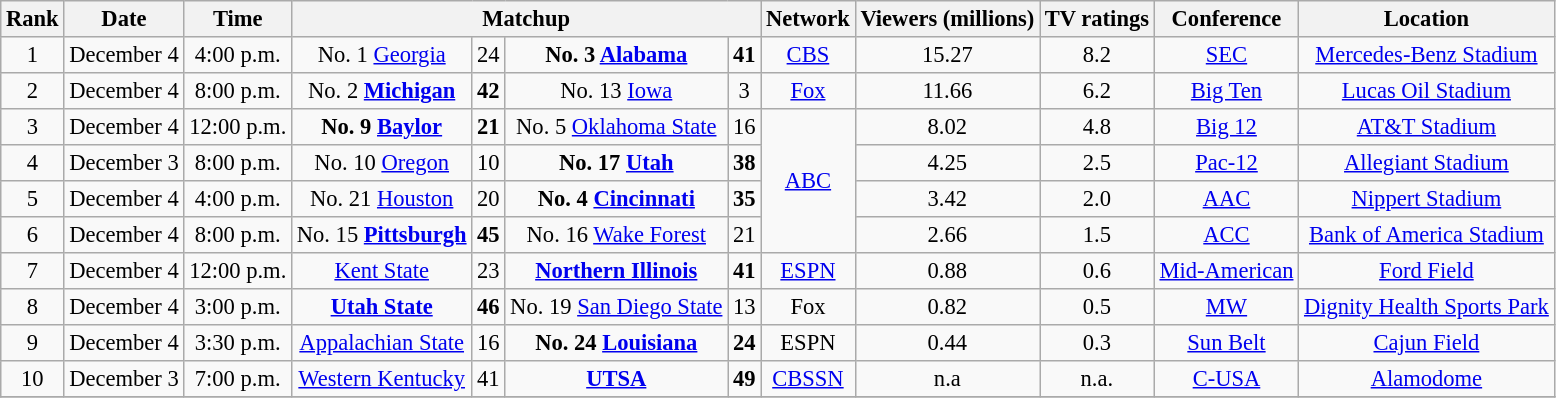<table class="wikitable" style="font-size: 94%; text-align:center">
<tr>
<th>Rank</th>
<th>Date</th>
<th>Time</th>
<th colspan=4>Matchup</th>
<th>Network</th>
<th>Viewers (millions)</th>
<th>TV ratings</th>
<th>Conference</th>
<th>Location</th>
</tr>
<tr>
<td>1</td>
<td>December 4</td>
<td>4:00 p.m.</td>
<td>No. 1 <a href='#'>Georgia</a></td>
<td>24</td>
<td><strong>No. 3 <a href='#'>Alabama</a></strong></td>
<td><strong>41</strong></td>
<td><a href='#'>CBS</a></td>
<td>15.27</td>
<td>8.2</td>
<td><a href='#'>SEC</a></td>
<td><a href='#'>Mercedes-Benz Stadium</a></td>
</tr>
<tr>
<td>2</td>
<td>December 4</td>
<td>8:00 p.m.</td>
<td>No. 2 <strong><a href='#'>Michigan</a></strong></td>
<td><strong>42</strong></td>
<td>No. 13 <a href='#'>Iowa</a></td>
<td>3</td>
<td><a href='#'>Fox</a></td>
<td>11.66</td>
<td>6.2</td>
<td><a href='#'>Big Ten</a></td>
<td><a href='#'>Lucas Oil Stadium</a></td>
</tr>
<tr>
<td>3</td>
<td>December 4</td>
<td>12:00 p.m.</td>
<td><strong>No. 9 <a href='#'>Baylor</a></strong></td>
<td><strong>21</strong></td>
<td>No. 5 <a href='#'>Oklahoma State</a></td>
<td>16</td>
<td rowspan="4"><a href='#'>ABC</a></td>
<td>8.02</td>
<td>4.8</td>
<td><a href='#'>Big 12</a></td>
<td><a href='#'>AT&T Stadium</a></td>
</tr>
<tr>
<td>4</td>
<td>December 3</td>
<td>8:00 p.m.</td>
<td>No. 10 <a href='#'>Oregon</a></td>
<td>10</td>
<td><strong>No. 17 <a href='#'>Utah</a></strong></td>
<td><strong>38</strong></td>
<td>4.25</td>
<td>2.5</td>
<td><a href='#'>Pac-12</a></td>
<td><a href='#'>Allegiant Stadium</a></td>
</tr>
<tr>
<td>5</td>
<td>December 4</td>
<td>4:00 p.m.</td>
<td>No. 21 <a href='#'>Houston</a></td>
<td>20</td>
<td><strong>No. 4 <a href='#'>Cincinnati</a></strong></td>
<td><strong>35</strong></td>
<td>3.42</td>
<td>2.0</td>
<td><a href='#'>AAC</a></td>
<td><a href='#'>Nippert Stadium</a></td>
</tr>
<tr>
<td>6</td>
<td>December 4</td>
<td>8:00 p.m.</td>
<td>No. 15 <strong><a href='#'>Pittsburgh</a></strong></td>
<td><strong>45</strong></td>
<td>No. 16 <a href='#'>Wake Forest</a></td>
<td>21</td>
<td>2.66</td>
<td>1.5</td>
<td><a href='#'>ACC</a></td>
<td><a href='#'>Bank of America Stadium</a></td>
</tr>
<tr>
<td>7</td>
<td>December 4</td>
<td>12:00 p.m.</td>
<td><a href='#'>Kent State</a></td>
<td>23</td>
<td><strong><a href='#'>Northern Illinois</a></strong></td>
<td><strong>41</strong></td>
<td><a href='#'>ESPN</a></td>
<td>0.88</td>
<td>0.6</td>
<td><a href='#'>Mid-American</a></td>
<td><a href='#'>Ford Field</a></td>
</tr>
<tr>
<td>8</td>
<td>December 4</td>
<td>3:00 p.m.</td>
<td><strong><a href='#'>Utah State</a></strong></td>
<td><strong>46</strong></td>
<td>No. 19 <a href='#'>San Diego State</a></td>
<td>13</td>
<td>Fox</td>
<td>0.82</td>
<td>0.5</td>
<td><a href='#'>MW</a></td>
<td><a href='#'>Dignity Health Sports Park</a></td>
</tr>
<tr>
<td>9</td>
<td>December 4</td>
<td>3:30 p.m.</td>
<td><a href='#'>Appalachian State</a></td>
<td>16</td>
<td><strong>No. 24 <a href='#'>Louisiana</a></strong></td>
<td><strong>24</strong></td>
<td>ESPN</td>
<td>0.44</td>
<td>0.3</td>
<td><a href='#'>Sun Belt</a></td>
<td><a href='#'>Cajun Field</a></td>
</tr>
<tr>
<td>10</td>
<td>December 3</td>
<td>7:00 p.m.</td>
<td><a href='#'>Western Kentucky</a></td>
<td>41</td>
<td><strong><a href='#'>UTSA</a></strong></td>
<td><strong>49</strong></td>
<td><a href='#'>CBSSN</a></td>
<td>n.a</td>
<td>n.a.</td>
<td><a href='#'>C-USA</a></td>
<td><a href='#'>Alamodome</a></td>
</tr>
<tr>
</tr>
</table>
